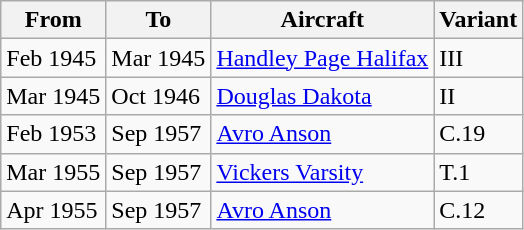<table class="wikitable">
<tr>
<th>From</th>
<th>To</th>
<th>Aircraft</th>
<th>Variant</th>
</tr>
<tr>
<td>Feb 1945</td>
<td>Mar 1945</td>
<td><a href='#'>Handley Page Halifax</a></td>
<td>III</td>
</tr>
<tr>
<td>Mar 1945</td>
<td>Oct 1946</td>
<td><a href='#'>Douglas Dakota</a></td>
<td>II</td>
</tr>
<tr>
<td>Feb 1953</td>
<td>Sep 1957</td>
<td><a href='#'>Avro Anson</a></td>
<td>C.19</td>
</tr>
<tr>
<td>Mar 1955</td>
<td>Sep 1957</td>
<td><a href='#'>Vickers Varsity</a></td>
<td>T.1</td>
</tr>
<tr>
<td>Apr 1955</td>
<td>Sep 1957</td>
<td><a href='#'>Avro Anson</a></td>
<td>C.12</td>
</tr>
</table>
